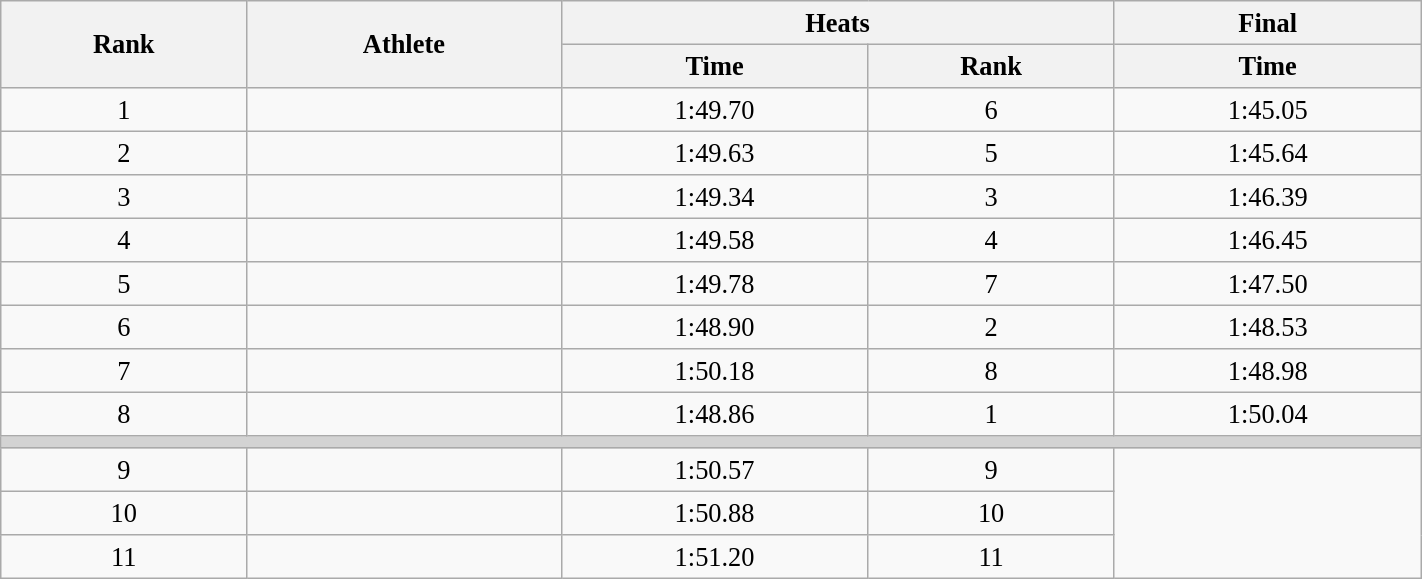<table class="wikitable" style=" text-align:center; font-size:110%;" width="75%">
<tr>
<th rowspan="2">Rank</th>
<th rowspan="2">Athlete</th>
<th colspan="2">Heats</th>
<th>Final</th>
</tr>
<tr>
<th>Time</th>
<th>Rank</th>
<th>Time</th>
</tr>
<tr>
<td>1</td>
<td align=left></td>
<td>1:49.70</td>
<td>6</td>
<td>1:45.05</td>
</tr>
<tr>
<td>2</td>
<td align=left></td>
<td>1:49.63</td>
<td>5</td>
<td>1:45.64</td>
</tr>
<tr>
<td>3</td>
<td align=left></td>
<td>1:49.34</td>
<td>3</td>
<td>1:46.39</td>
</tr>
<tr>
<td>4</td>
<td align=left></td>
<td>1:49.58</td>
<td>4</td>
<td>1:46.45</td>
</tr>
<tr>
<td>5</td>
<td align=left></td>
<td>1:49.78</td>
<td>7</td>
<td>1:47.50</td>
</tr>
<tr>
<td>6</td>
<td align=left></td>
<td>1:48.90</td>
<td>2</td>
<td>1:48.53</td>
</tr>
<tr>
<td>7</td>
<td align=left></td>
<td>1:50.18</td>
<td>8</td>
<td>1:48.98</td>
</tr>
<tr>
<td>8</td>
<td align=left></td>
<td>1:48.86</td>
<td>1</td>
<td>1:50.04</td>
</tr>
<tr>
<td colspan=5 bgcolor=lightgray></td>
</tr>
<tr>
<td>9</td>
<td align=left></td>
<td>1:50.57</td>
<td>9</td>
</tr>
<tr>
<td>10</td>
<td align=left></td>
<td>1:50.88</td>
<td>10</td>
</tr>
<tr>
<td>11</td>
<td align=left></td>
<td>1:51.20</td>
<td>11</td>
</tr>
</table>
